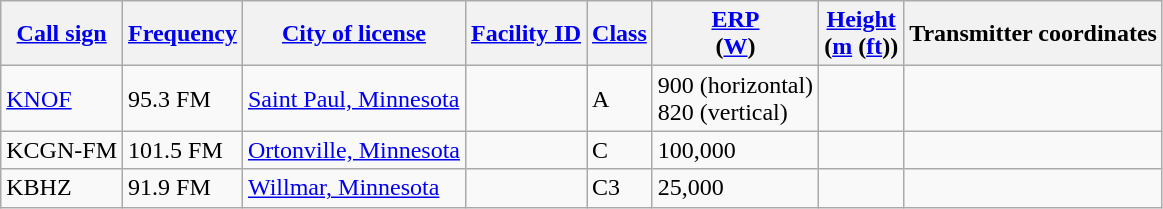<table class="wikitable sortable">
<tr>
<th><a href='#'>Call sign</a></th>
<th data-sort-type="number"><a href='#'>Frequency</a></th>
<th><a href='#'>City of license</a></th>
<th><a href='#'>Facility ID</a></th>
<th><a href='#'>Class</a></th>
<th data-sort-type="number"><a href='#'>ERP</a><br>(<a href='#'>W</a>)</th>
<th data-sort-type="number"><a href='#'>Height</a><br>(<a href='#'>m</a> (<a href='#'>ft</a>))</th>
<th class="unsortable">Transmitter coordinates</th>
</tr>
<tr>
<td><a href='#'>KNOF</a></td>
<td>95.3 FM</td>
<td><a href='#'>Saint Paul, Minnesota</a></td>
<td></td>
<td>A</td>
<td>900 (horizontal)<br>820 (vertical)</td>
<td></td>
<td></td>
</tr>
<tr>
<td>KCGN-FM</td>
<td>101.5 FM</td>
<td><a href='#'>Ortonville, Minnesota</a></td>
<td></td>
<td>C</td>
<td>100,000</td>
<td></td>
<td></td>
</tr>
<tr>
<td>KBHZ</td>
<td>91.9 FM</td>
<td><a href='#'>Willmar, Minnesota</a></td>
<td></td>
<td>C3</td>
<td>25,000</td>
<td></td>
<td></td>
</tr>
</table>
